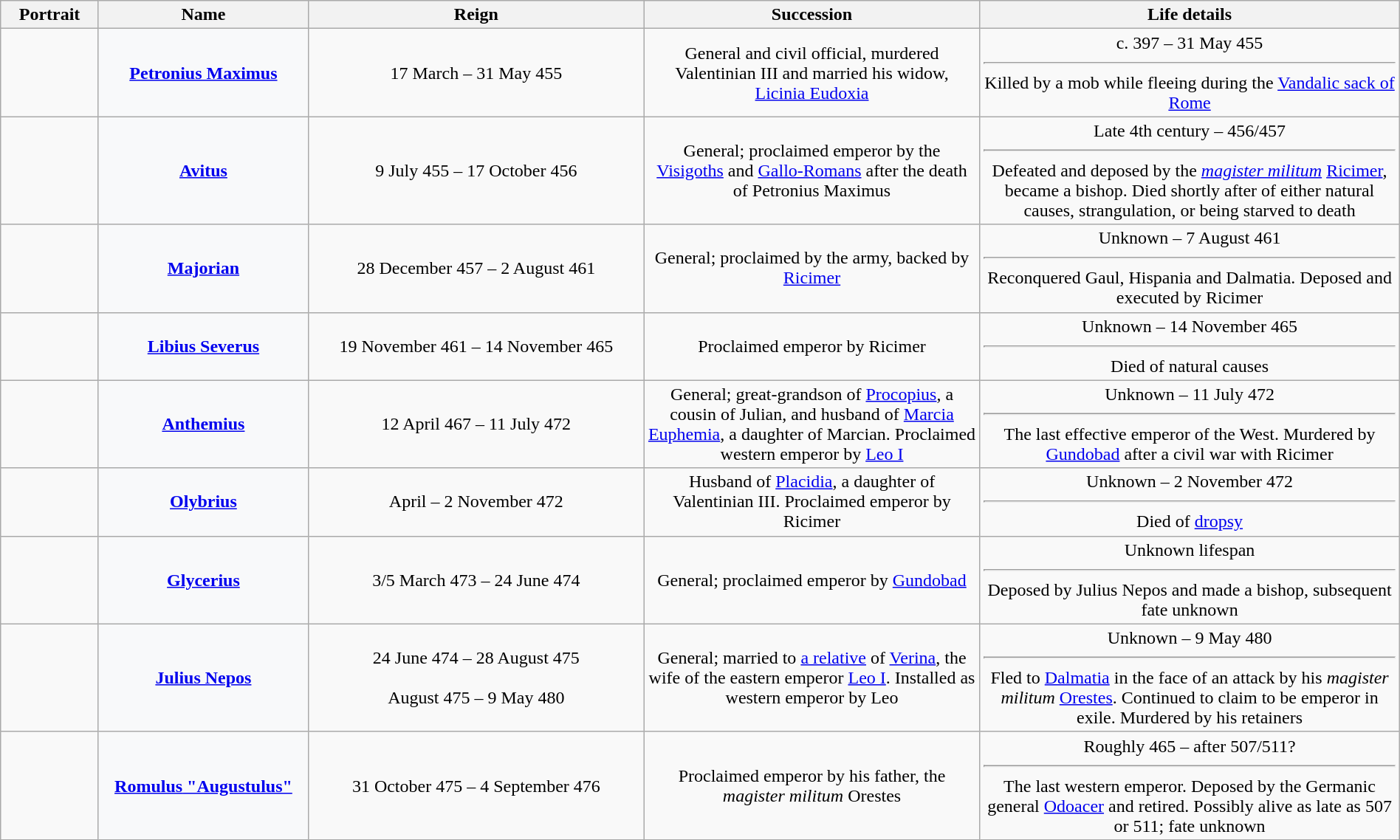<table class="wikitable plainrowheaders" style="width:100%; text-align:center">
<tr>
<th scope=col width="7%">Portrait</th>
<th scope=col width="15%">Name</th>
<th scope=col width="24%">Reign</th>
<th scope=col width="24%">Succession</th>
<th scope=col width="30%">Life details</th>
</tr>
<tr>
<td></td>
<th scope=row style="text-align:center; background:#F8F9FA"><strong><a href='#'>Petronius Maximus</a></strong></th>
<td>17 March – 31 May 455<br></td>
<td>General and civil official, murdered Valentinian III and married his widow, <a href='#'>Licinia Eudoxia</a></td>
<td>c. 397 – 31 May 455<hr>Killed by a mob while fleeing during the <a href='#'>Vandalic sack of Rome</a></td>
</tr>
<tr>
<td></td>
<th scope=row style="text-align:center; background:#F8F9FA"><strong><a href='#'>Avitus</a></strong><br></th>
<td>9 July 455 – 17 October 456<br></td>
<td>General; proclaimed emperor by the <a href='#'>Visigoths</a> and <a href='#'>Gallo-Romans</a> after the death of Petronius Maximus</td>
<td>Late 4th century – 456/457<hr>Defeated and deposed by the <em><a href='#'>magister militum</a></em> <a href='#'>Ricimer</a>, became a bishop. Died shortly after of either natural causes, strangulation, or being starved to death</td>
</tr>
<tr>
<td></td>
<th scope=row style="text-align:center; background:#F8F9FA"><strong><a href='#'>Majorian</a></strong><br></th>
<td>28 December 457 – 2 August 461<br></td>
<td>General; proclaimed by the army, backed by <a href='#'>Ricimer</a></td>
<td>Unknown – 7 August 461<hr>Reconquered Gaul, Hispania and Dalmatia. Deposed and executed by Ricimer</td>
</tr>
<tr>
<td></td>
<th scope=row style="text-align:center; background:#F8F9FA"><strong><a href='#'>Libius Severus</a></strong><br></th>
<td>19 November 461 – 14 November 465<br></td>
<td>Proclaimed emperor by Ricimer</td>
<td>Unknown – 14 November 465<hr>Died of natural causes</td>
</tr>
<tr>
<td></td>
<th scope=row style="text-align:center; background:#F8F9FA"><strong><a href='#'>Anthemius</a></strong><br></th>
<td>12 April 467 – 11 July 472<br></td>
<td>General; great-grandson of <a href='#'>Procopius</a>, a cousin of Julian, and husband of <a href='#'>Marcia Euphemia</a>, a daughter of Marcian. Proclaimed western emperor by <a href='#'>Leo I</a></td>
<td>Unknown – 11 July 472<hr>The last effective emperor of the West. Murdered by <a href='#'>Gundobad</a> after a civil war with Ricimer</td>
</tr>
<tr>
<td></td>
<th scope=row style="text-align:center; background:#F8F9FA"><strong><a href='#'>Olybrius</a></strong><br></th>
<td> April – 2 November 472 <br></td>
<td>Husband of <a href='#'>Placidia</a>, a daughter of Valentinian III. Proclaimed emperor by Ricimer</td>
<td>Unknown – 2 November 472<hr>Died of <a href='#'>dropsy</a></td>
</tr>
<tr>
<td></td>
<th scope=row style="text-align:center; background:#F8F9FA"><strong><a href='#'>Glycerius</a></strong></th>
<td>3/5 March 473 – 24 June 474<br></td>
<td>General; proclaimed emperor by <a href='#'>Gundobad</a></td>
<td>Unknown lifespan<hr>Deposed by Julius Nepos and made a bishop, subsequent fate unknown</td>
</tr>
<tr>
<td></td>
<th scope=row style="text-align:center; background:#F8F9FA"><strong><a href='#'>Julius Nepos</a></strong></th>
<td>24 June 474 – 28 August 475<br><br>August 475 – 9 May 480<br></td>
<td>General; married to <a href='#'>a relative</a> of <a href='#'>Verina</a>, the wife of the eastern emperor <a href='#'>Leo I</a>. Installed as western emperor by Leo</td>
<td>Unknown – 9 May 480<hr>Fled to <a href='#'>Dalmatia</a> in the face of an attack by his <em>magister militum</em> <a href='#'>Orestes</a>. Continued to claim to be emperor in exile. Murdered by his retainers</td>
</tr>
<tr>
<td></td>
<th scope=row style="text-align:center; background:#F8F9FA"><a href='#'><strong>Romulus</strong> "Augustulus"</a><br></th>
<td>31 October 475 – 4 September 476<br></td>
<td>Proclaimed emperor by his father, the <em>magister militum</em> Orestes</td>
<td>Roughly 465 – after 507/511?<hr>The last western emperor. Deposed by the Germanic general <a href='#'>Odoacer</a> and retired. Possibly alive as late as 507 or 511; fate unknown</td>
</tr>
</table>
